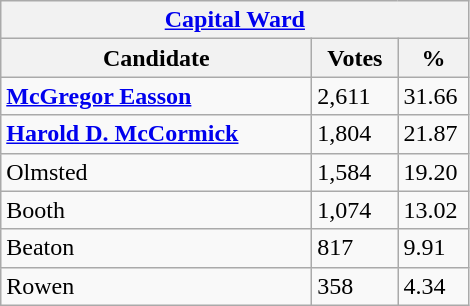<table class="wikitable">
<tr>
<th colspan="3"><a href='#'>Capital Ward</a></th>
</tr>
<tr>
<th style="width: 200px">Candidate</th>
<th style="width: 50px">Votes</th>
<th style="width: 40px">%</th>
</tr>
<tr>
<td><strong><a href='#'>McGregor Easson</a></strong></td>
<td>2,611</td>
<td>31.66</td>
</tr>
<tr>
<td><strong><a href='#'>Harold D. McCormick</a></strong></td>
<td>1,804</td>
<td>21.87</td>
</tr>
<tr>
<td>Olmsted</td>
<td>1,584</td>
<td>19.20</td>
</tr>
<tr>
<td>Booth</td>
<td>1,074</td>
<td>13.02</td>
</tr>
<tr>
<td>Beaton</td>
<td>817</td>
<td>9.91</td>
</tr>
<tr>
<td>Rowen</td>
<td>358</td>
<td>4.34</td>
</tr>
</table>
